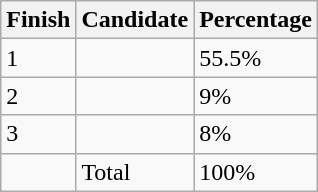<table class="wikitable sortable">
<tr>
<th>Finish</th>
<th>Candidate</th>
<th>Percentage</th>
</tr>
<tr>
<td>1</td>
<td></td>
<td>55.5%</td>
</tr>
<tr>
<td>2</td>
<td></td>
<td>9%</td>
</tr>
<tr>
<td>3</td>
<td></td>
<td>8%</td>
</tr>
<tr>
<td></td>
<td>Total</td>
<td>100%</td>
</tr>
</table>
